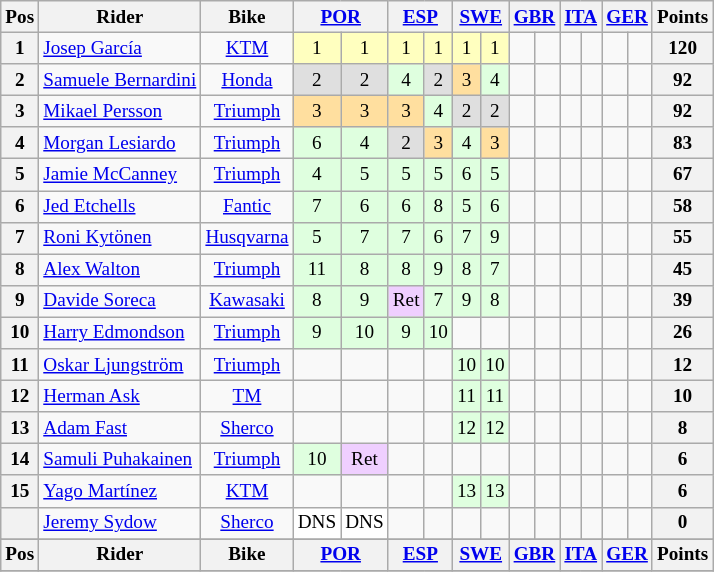<table class="wikitable" style="font-size: 80%; text-align:center">
<tr valign="top">
<th valign="middle">Pos</th>
<th valign="middle">Rider</th>
<th valign="middle">Bike</th>
<th colspan=2><a href='#'>POR</a><br></th>
<th colspan=2><a href='#'>ESP</a><br></th>
<th colspan=2><a href='#'>SWE</a><br></th>
<th colspan=2><a href='#'>GBR</a><br></th>
<th colspan=2><a href='#'>ITA</a><br></th>
<th colspan=2><a href='#'>GER</a><br></th>
<th valign="middle">Points</th>
</tr>
<tr>
<th>1</th>
<td align=left> <a href='#'>Josep García</a></td>
<td><a href='#'>KTM</a></td>
<td style="background:#ffffbf;">1</td>
<td style="background:#ffffbf;">1</td>
<td style="background:#ffffbf;">1</td>
<td style="background:#ffffbf;">1</td>
<td style="background:#ffffbf;">1</td>
<td style="background:#ffffbf;">1</td>
<td></td>
<td></td>
<td></td>
<td></td>
<td></td>
<td></td>
<th>120</th>
</tr>
<tr>
<th>2</th>
<td align=left> <a href='#'>Samuele Bernardini</a></td>
<td><a href='#'>Honda</a></td>
<td style="background:#dfdfdf;">2</td>
<td style="background:#dfdfdf;">2</td>
<td style="background:#dfffdf;">4</td>
<td style="background:#dfdfdf;">2</td>
<td style="background:#ffdf9f;">3</td>
<td style="background:#dfffdf;">4</td>
<td></td>
<td></td>
<td></td>
<td></td>
<td></td>
<td></td>
<th>92</th>
</tr>
<tr>
<th>3</th>
<td align=left> <a href='#'>Mikael Persson</a></td>
<td><a href='#'>Triumph</a></td>
<td style="background:#ffdf9f;">3</td>
<td style="background:#ffdf9f;">3</td>
<td style="background:#ffdf9f;">3</td>
<td style="background:#dfffdf;">4</td>
<td style="background:#dfdfdf;">2</td>
<td style="background:#dfdfdf;">2</td>
<td></td>
<td></td>
<td></td>
<td></td>
<td></td>
<td></td>
<th>92</th>
</tr>
<tr>
<th>4</th>
<td align=left> <a href='#'>Morgan Lesiardo</a></td>
<td><a href='#'>Triumph</a></td>
<td style="background:#dfffdf;">6</td>
<td style="background:#dfffdf;">4</td>
<td style="background:#dfdfdf;">2</td>
<td style="background:#ffdf9f;">3</td>
<td style="background:#dfffdf;">4</td>
<td style="background:#ffdf9f;">3</td>
<td></td>
<td></td>
<td></td>
<td></td>
<td></td>
<td></td>
<th>83</th>
</tr>
<tr>
<th>5</th>
<td align=left> <a href='#'>Jamie McCanney</a></td>
<td><a href='#'>Triumph</a></td>
<td style="background:#dfffdf;">4</td>
<td style="background:#dfffdf;">5</td>
<td style="background:#dfffdf;">5</td>
<td style="background:#dfffdf;">5</td>
<td style="background:#dfffdf;">6</td>
<td style="background:#dfffdf;">5</td>
<td></td>
<td></td>
<td></td>
<td></td>
<td></td>
<td></td>
<th>67</th>
</tr>
<tr>
<th>6</th>
<td align=left> <a href='#'>Jed Etchells</a></td>
<td><a href='#'>Fantic</a></td>
<td style="background:#dfffdf;">7</td>
<td style="background:#dfffdf;">6</td>
<td style="background:#dfffdf;">6</td>
<td style="background:#dfffdf;">8</td>
<td style="background:#dfffdf;">5</td>
<td style="background:#dfffdf;">6</td>
<td></td>
<td></td>
<td></td>
<td></td>
<td></td>
<td></td>
<th>58</th>
</tr>
<tr>
<th>7</th>
<td align=left> <a href='#'>Roni Kytönen</a></td>
<td><a href='#'>Husqvarna</a></td>
<td style="background:#dfffdf;">5</td>
<td style="background:#dfffdf;">7</td>
<td style="background:#dfffdf;">7</td>
<td style="background:#dfffdf;">6</td>
<td style="background:#dfffdf;">7</td>
<td style="background:#dfffdf;">9</td>
<td></td>
<td></td>
<td></td>
<td></td>
<td></td>
<td></td>
<th>55</th>
</tr>
<tr>
<th>8</th>
<td align=left> <a href='#'>Alex Walton</a></td>
<td><a href='#'>Triumph</a></td>
<td style="background:#dfffdf;">11</td>
<td style="background:#dfffdf;">8</td>
<td style="background:#dfffdf;">8</td>
<td style="background:#dfffdf;">9</td>
<td style="background:#dfffdf;">8</td>
<td style="background:#dfffdf;">7</td>
<td></td>
<td></td>
<td></td>
<td></td>
<td></td>
<td></td>
<th>45</th>
</tr>
<tr>
<th>9</th>
<td align=left> <a href='#'>Davide Soreca</a></td>
<td><a href='#'>Kawasaki</a></td>
<td style="background:#dfffdf;">8</td>
<td style="background:#dfffdf;">9</td>
<td style="background:#efcfff;">Ret</td>
<td style="background:#dfffdf;">7</td>
<td style="background:#dfffdf;">9</td>
<td style="background:#dfffdf;">8</td>
<td></td>
<td></td>
<td></td>
<td></td>
<td></td>
<td></td>
<th>39</th>
</tr>
<tr>
<th>10</th>
<td align=left> <a href='#'>Harry Edmondson</a></td>
<td><a href='#'>Triumph</a></td>
<td style="background:#dfffdf;">9</td>
<td style="background:#dfffdf;">10</td>
<td style="background:#dfffdf;">9</td>
<td style="background:#dfffdf;">10</td>
<td></td>
<td></td>
<td></td>
<td></td>
<td></td>
<td></td>
<td></td>
<td></td>
<th>26</th>
</tr>
<tr>
<th>11</th>
<td align=left> <a href='#'>Oskar Ljungström</a></td>
<td><a href='#'>Triumph</a></td>
<td></td>
<td></td>
<td></td>
<td></td>
<td style="background:#dfffdf;">10</td>
<td style="background:#dfffdf;">10</td>
<td></td>
<td></td>
<td></td>
<td></td>
<td></td>
<td></td>
<th>12</th>
</tr>
<tr>
<th>12</th>
<td align=left> <a href='#'>Herman Ask</a></td>
<td><a href='#'>TM</a></td>
<td></td>
<td></td>
<td></td>
<td></td>
<td style="background:#dfffdf;">11</td>
<td style="background:#dfffdf;">11</td>
<td></td>
<td></td>
<td></td>
<td></td>
<td></td>
<td></td>
<th>10</th>
</tr>
<tr>
<th>13</th>
<td align=left> <a href='#'>Adam Fast</a></td>
<td><a href='#'>Sherco</a></td>
<td></td>
<td></td>
<td></td>
<td></td>
<td style="background:#dfffdf;">12</td>
<td style="background:#dfffdf;">12</td>
<td></td>
<td></td>
<td></td>
<td></td>
<td></td>
<td></td>
<th>8</th>
</tr>
<tr>
<th>14</th>
<td align=left> <a href='#'>Samuli Puhakainen</a></td>
<td><a href='#'>Triumph</a></td>
<td style="background:#dfffdf;">10</td>
<td style="background:#efcfff;">Ret</td>
<td></td>
<td></td>
<td></td>
<td></td>
<td></td>
<td></td>
<td></td>
<td></td>
<td></td>
<td></td>
<th>6</th>
</tr>
<tr>
<th>15</th>
<td align=left> <a href='#'>Yago Martínez</a></td>
<td><a href='#'>KTM</a></td>
<td></td>
<td></td>
<td></td>
<td></td>
<td style="background:#dfffdf;">13</td>
<td style="background:#dfffdf;">13</td>
<td></td>
<td></td>
<td></td>
<td></td>
<td></td>
<td></td>
<th>6</th>
</tr>
<tr>
<th></th>
<td align=left> <a href='#'>Jeremy Sydow</a></td>
<td><a href='#'>Sherco</a></td>
<td style="background:#ffffff;">DNS</td>
<td style="background:#ffffff;">DNS</td>
<td></td>
<td></td>
<td></td>
<td></td>
<td></td>
<td></td>
<td></td>
<td></td>
<td></td>
<td></td>
<th>0</th>
</tr>
<tr>
</tr>
<tr valign="top">
<th valign="middle">Pos</th>
<th valign="middle">Rider</th>
<th valign="middle">Bike</th>
<th colspan=2><a href='#'>POR</a><br></th>
<th colspan=2><a href='#'>ESP</a><br></th>
<th colspan=2><a href='#'>SWE</a><br></th>
<th colspan=2><a href='#'>GBR</a><br></th>
<th colspan=2><a href='#'>ITA</a><br></th>
<th colspan=2><a href='#'>GER</a><br></th>
<th valign="middle">Points</th>
</tr>
<tr>
</tr>
</table>
